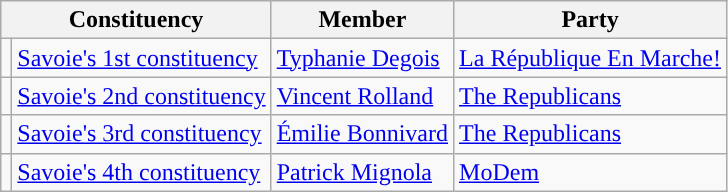<table class="wikitable">
<tr>
<th colspan="2">Constituency</th>
<th>Member</th>
<th>Party</th>
</tr>
<tr>
<td style="background-color: "></td>
<td><a href='#'>Savoie's 1st constituency</a></td>
<td><a href='#'>Typhanie Degois</a></td>
<td><a href='#'>La République En Marche!</a></td>
</tr>
<tr>
<td style="background-color: "></td>
<td><a href='#'>Savoie's 2nd constituency</a></td>
<td><a href='#'>Vincent Rolland</a></td>
<td><a href='#'>The Republicans</a></td>
</tr>
<tr>
<td style="background-color: "></td>
<td><a href='#'>Savoie's 3rd constituency</a></td>
<td><a href='#'>Émilie Bonnivard</a></td>
<td><a href='#'>The Republicans</a></td>
</tr>
<tr>
<td style="background-color: "></td>
<td><a href='#'>Savoie's 4th constituency</a></td>
<td><a href='#'>Patrick Mignola</a></td>
<td><a href='#'>MoDem</a></td>
</tr>
</table>
